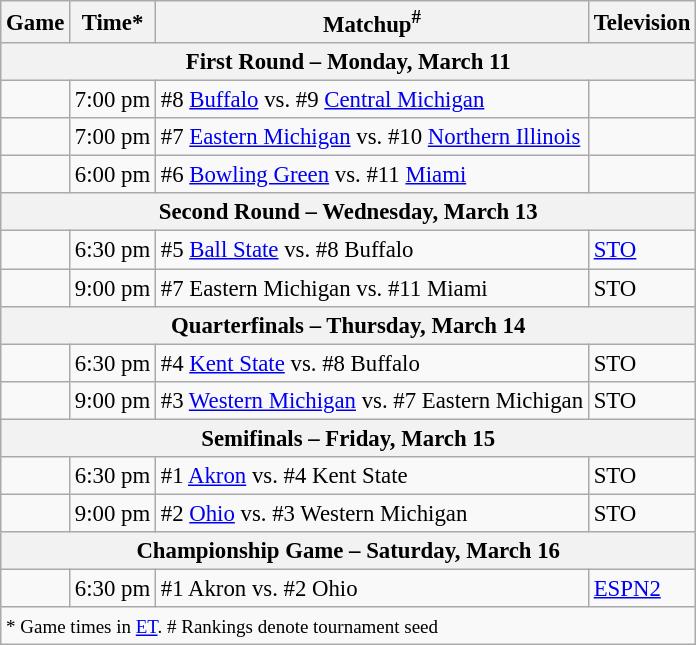<table class="wikitable" style="font-size: 95%">
<tr align="center">
<th>Game</th>
<th>Time*</th>
<th>Matchup<sup>#</sup></th>
<th>Television</th>
</tr>
<tr>
<th colspan=7>First Round – Monday, March 11</th>
</tr>
<tr>
<td></td>
<td>7:00 pm</td>
<td>#8 <a href='#'>Buffalo</a> vs. #9 <a href='#'>Central Michigan</a></td>
<td></td>
</tr>
<tr>
<td></td>
<td>7:00 pm</td>
<td>#7 <a href='#'>Eastern Michigan</a> vs. #10 <a href='#'>Northern Illinois</a></td>
<td></td>
</tr>
<tr>
<td></td>
<td>6:00 pm</td>
<td>#6 <a href='#'>Bowling Green</a> vs. #11 <a href='#'>Miami</a></td>
<td></td>
</tr>
<tr>
<th colspan=7>Second Round – Wednesday, March 13</th>
</tr>
<tr>
<td></td>
<td>6:30 pm</td>
<td>#5 <a href='#'>Ball State</a> vs. #8 Buffalo</td>
<td><a href='#'>STO</a></td>
</tr>
<tr>
<td></td>
<td>9:00 pm</td>
<td>#7 Eastern Michigan vs. #11 Miami</td>
<td>STO</td>
</tr>
<tr>
<th colspan=7>Quarterfinals – Thursday, March 14</th>
</tr>
<tr>
<td></td>
<td>6:30 pm</td>
<td>#4 <a href='#'>Kent State</a> vs. #8 Buffalo</td>
<td>STO</td>
</tr>
<tr>
<td></td>
<td>9:00 pm</td>
<td>#3 <a href='#'>Western Michigan</a> vs. #7 Eastern Michigan</td>
<td>STO</td>
</tr>
<tr>
<th colspan=7>Semifinals – Friday, March 15</th>
</tr>
<tr>
<td></td>
<td>6:30 pm</td>
<td>#1 <a href='#'>Akron</a> vs. #4 Kent State</td>
<td>STO</td>
</tr>
<tr>
<td></td>
<td>9:00 pm</td>
<td>#2 <a href='#'>Ohio</a> vs. #3 Western Michigan</td>
<td>STO</td>
</tr>
<tr>
<th colspan=7>Championship Game – Saturday, March 16</th>
</tr>
<tr>
<td></td>
<td>6:30 pm</td>
<td>#1 Akron vs. #2 Ohio</td>
<td><a href='#'>ESPN2</a></td>
</tr>
<tr>
<td colspan=6><small>* Game times in <a href='#'>ET</a>. # Rankings denote tournament seed</small></td>
</tr>
</table>
